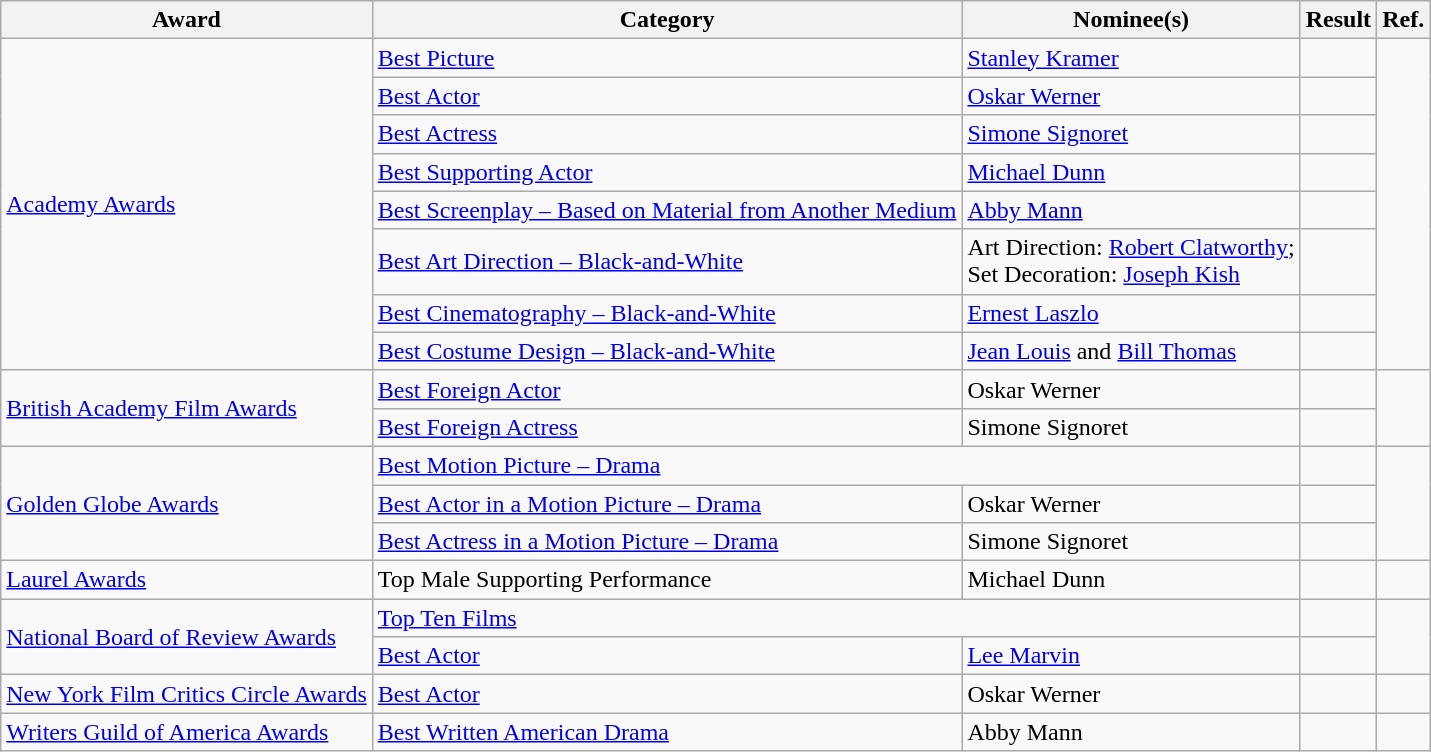<table class="wikitable plainrowheaders">
<tr>
<th>Award</th>
<th>Category</th>
<th>Nominee(s)</th>
<th>Result</th>
<th>Ref.</th>
</tr>
<tr>
<td rowspan="8"><a href='#'>Academy Awards</a></td>
<td><a href='#'>Best Picture</a></td>
<td><a href='#'>Stanley Kramer</a></td>
<td></td>
<td align="center" rowspan="8"> <br> </td>
</tr>
<tr>
<td><a href='#'>Best Actor</a></td>
<td><a href='#'>Oskar Werner</a></td>
<td></td>
</tr>
<tr>
<td><a href='#'>Best Actress</a></td>
<td><a href='#'>Simone Signoret</a></td>
<td></td>
</tr>
<tr>
<td><a href='#'>Best Supporting Actor</a></td>
<td><a href='#'>Michael Dunn</a></td>
<td></td>
</tr>
<tr>
<td><a href='#'>Best Screenplay – Based on Material from Another Medium</a></td>
<td><a href='#'>Abby Mann</a></td>
<td></td>
</tr>
<tr>
<td><a href='#'>Best Art Direction – Black-and-White</a></td>
<td>Art Direction: <a href='#'>Robert Clatworthy</a>; <br> Set Decoration: <a href='#'>Joseph Kish</a></td>
<td></td>
</tr>
<tr>
<td><a href='#'>Best Cinematography – Black-and-White</a></td>
<td><a href='#'>Ernest Laszlo</a></td>
<td></td>
</tr>
<tr>
<td><a href='#'>Best Costume Design – Black-and-White</a></td>
<td><a href='#'>Jean Louis</a> and <a href='#'>Bill Thomas</a></td>
<td></td>
</tr>
<tr>
<td rowspan="2"><a href='#'>British Academy Film Awards</a></td>
<td><a href='#'>Best Foreign Actor</a></td>
<td>Oskar Werner</td>
<td></td>
<td align="center" rowspan="2"></td>
</tr>
<tr>
<td><a href='#'>Best Foreign Actress</a></td>
<td>Simone Signoret</td>
<td></td>
</tr>
<tr>
<td rowspan="3"><a href='#'>Golden Globe Awards</a></td>
<td colspan="2"><a href='#'>Best Motion Picture – Drama</a></td>
<td></td>
<td align="center" rowspan="3"></td>
</tr>
<tr>
<td><a href='#'>Best Actor in a Motion Picture – Drama</a></td>
<td>Oskar Werner</td>
<td></td>
</tr>
<tr>
<td><a href='#'>Best Actress in a Motion Picture – Drama</a></td>
<td>Simone Signoret</td>
<td></td>
</tr>
<tr>
<td><a href='#'>Laurel Awards</a></td>
<td>Top Male Supporting Performance</td>
<td>Michael Dunn</td>
<td></td>
<td align="center"></td>
</tr>
<tr>
<td rowspan="2"><a href='#'>National Board of Review Awards</a></td>
<td colspan="2"><a href='#'>Top Ten Films</a></td>
<td></td>
<td align="center" rowspan="2"></td>
</tr>
<tr>
<td><a href='#'>Best Actor</a></td>
<td><a href='#'>Lee Marvin</a> </td>
<td></td>
</tr>
<tr>
<td><a href='#'>New York Film Critics Circle Awards</a></td>
<td><a href='#'>Best Actor</a></td>
<td>Oskar Werner</td>
<td></td>
<td align="center"></td>
</tr>
<tr>
<td><a href='#'>Writers Guild of America Awards</a></td>
<td><a href='#'>Best Written American Drama</a></td>
<td>Abby Mann</td>
<td></td>
<td align="center"></td>
</tr>
</table>
